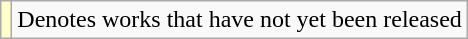<table class="wikitable">
<tr>
<td style="background:#FFFFCC;"></td>
<td>Denotes works that have not yet been released</td>
</tr>
</table>
